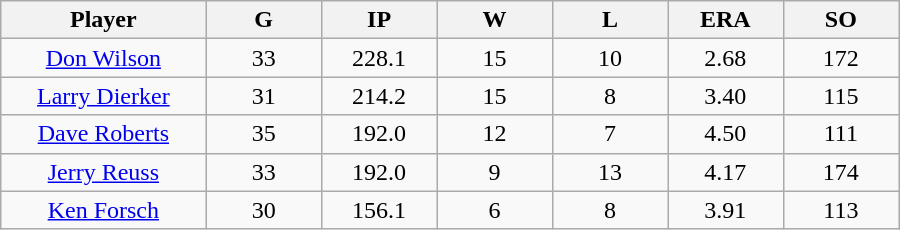<table class="wikitable sortable">
<tr>
<th bgcolor="#DDDDFF" width="16%">Player</th>
<th bgcolor="#DDDDFF" width="9%">G</th>
<th bgcolor="#DDDDFF" width="9%">IP</th>
<th bgcolor="#DDDDFF" width="9%">W</th>
<th bgcolor="#DDDDFF" width="9%">L</th>
<th bgcolor="#DDDDFF" width="9%">ERA</th>
<th bgcolor="#DDDDFF" width="9%">SO</th>
</tr>
<tr align="center">
<td><a href='#'>Don Wilson</a></td>
<td>33</td>
<td>228.1</td>
<td>15</td>
<td>10</td>
<td>2.68</td>
<td>172</td>
</tr>
<tr align=center>
<td><a href='#'>Larry Dierker</a></td>
<td>31</td>
<td>214.2</td>
<td>15</td>
<td>8</td>
<td>3.40</td>
<td>115</td>
</tr>
<tr align=center>
<td><a href='#'>Dave Roberts</a></td>
<td>35</td>
<td>192.0</td>
<td>12</td>
<td>7</td>
<td>4.50</td>
<td>111</td>
</tr>
<tr align=center>
<td><a href='#'>Jerry Reuss</a></td>
<td>33</td>
<td>192.0</td>
<td>9</td>
<td>13</td>
<td>4.17</td>
<td>174</td>
</tr>
<tr align=center>
<td><a href='#'>Ken Forsch</a></td>
<td>30</td>
<td>156.1</td>
<td>6</td>
<td>8</td>
<td>3.91</td>
<td>113</td>
</tr>
</table>
